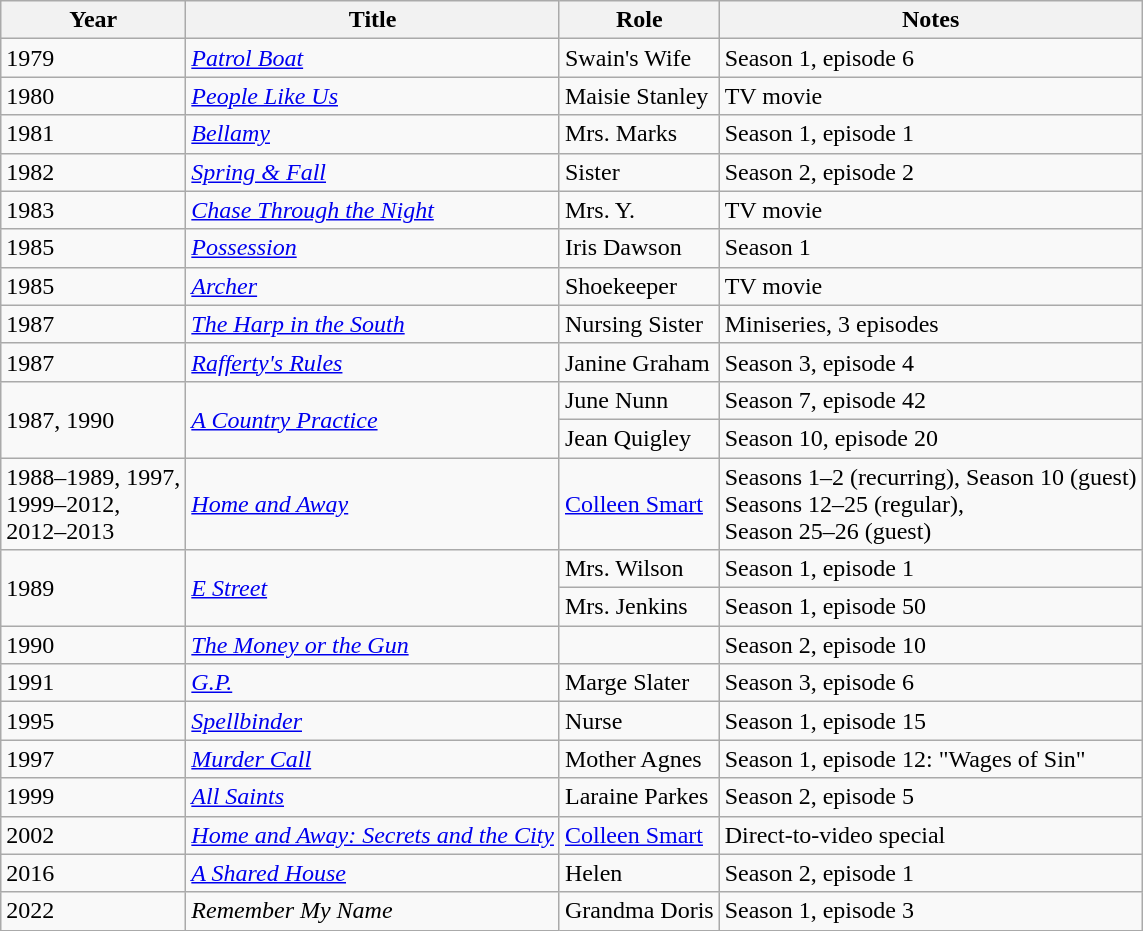<table class="wikitable">
<tr>
<th>Year</th>
<th>Title</th>
<th>Role</th>
<th>Notes</th>
</tr>
<tr>
<td>1979</td>
<td><em><a href='#'>Patrol Boat</a></em></td>
<td>Swain's Wife</td>
<td>Season 1, episode 6</td>
</tr>
<tr>
<td>1980</td>
<td><em><a href='#'>People Like Us</a></em></td>
<td>Maisie Stanley</td>
<td>TV movie</td>
</tr>
<tr>
<td>1981</td>
<td><em><a href='#'>Bellamy</a></em></td>
<td>Mrs. Marks</td>
<td>Season 1, episode 1</td>
</tr>
<tr>
<td>1982</td>
<td><em><a href='#'>Spring & Fall</a></em></td>
<td>Sister</td>
<td>Season 2, episode 2</td>
</tr>
<tr>
<td>1983</td>
<td><em><a href='#'>Chase Through the Night</a></em></td>
<td>Mrs. Y.</td>
<td>TV movie</td>
</tr>
<tr>
<td>1985</td>
<td><em><a href='#'>Possession</a></em></td>
<td>Iris Dawson</td>
<td>Season 1</td>
</tr>
<tr>
<td>1985</td>
<td><em><a href='#'>Archer</a></em></td>
<td>Shoekeeper</td>
<td>TV movie</td>
</tr>
<tr>
<td>1987</td>
<td><em><a href='#'>The Harp in the South</a></em></td>
<td>Nursing Sister</td>
<td>Miniseries, 3 episodes</td>
</tr>
<tr>
<td>1987</td>
<td><em><a href='#'>Rafferty's Rules</a></em></td>
<td>Janine Graham</td>
<td>Season 3, episode 4</td>
</tr>
<tr>
<td rowspan="2">1987, 1990</td>
<td rowspan="2"><em><a href='#'>A Country Practice</a></em></td>
<td>June Nunn</td>
<td>Season 7, episode 42</td>
</tr>
<tr>
<td>Jean Quigley</td>
<td>Season 10, episode 20</td>
</tr>
<tr>
<td>1988–1989, 1997,<br>1999–2012,<br>2012–2013</td>
<td><em><a href='#'>Home and Away</a></em></td>
<td><a href='#'>Colleen Smart</a></td>
<td>Seasons 1–2 (recurring), Season 10 (guest)<br>Seasons 12–25 (regular),<br>Season 25–26 (guest)</td>
</tr>
<tr>
<td rowspan="2">1989</td>
<td rowspan="2"><em><a href='#'>E Street</a></em></td>
<td>Mrs. Wilson</td>
<td>Season 1, episode 1</td>
</tr>
<tr>
<td>Mrs. Jenkins</td>
<td>Season 1, episode 50</td>
</tr>
<tr>
<td>1990</td>
<td><em><a href='#'>The Money or the Gun</a></em></td>
<td></td>
<td>Season 2, episode 10</td>
</tr>
<tr>
<td>1991</td>
<td><em><a href='#'>G.P.</a></em></td>
<td>Marge Slater</td>
<td>Season 3, episode 6</td>
</tr>
<tr>
<td>1995</td>
<td><em><a href='#'>Spellbinder</a></em></td>
<td>Nurse</td>
<td>Season 1, episode 15</td>
</tr>
<tr>
<td>1997</td>
<td><em><a href='#'>Murder Call</a></em></td>
<td>Mother Agnes</td>
<td>Season 1, episode 12: "Wages of Sin"</td>
</tr>
<tr>
<td>1999</td>
<td><em><a href='#'>All Saints</a></em></td>
<td>Laraine Parkes</td>
<td>Season 2, episode 5</td>
</tr>
<tr>
<td>2002</td>
<td><em><a href='#'>Home and Away: Secrets and the City</a></em></td>
<td><a href='#'>Colleen Smart</a></td>
<td>Direct-to-video special</td>
</tr>
<tr>
<td>2016</td>
<td><em><a href='#'>A Shared House</a></em></td>
<td>Helen</td>
<td>Season 2, episode 1</td>
</tr>
<tr>
<td>2022</td>
<td><em>Remember My Name</em></td>
<td>Grandma Doris</td>
<td>Season 1, episode 3</td>
</tr>
</table>
